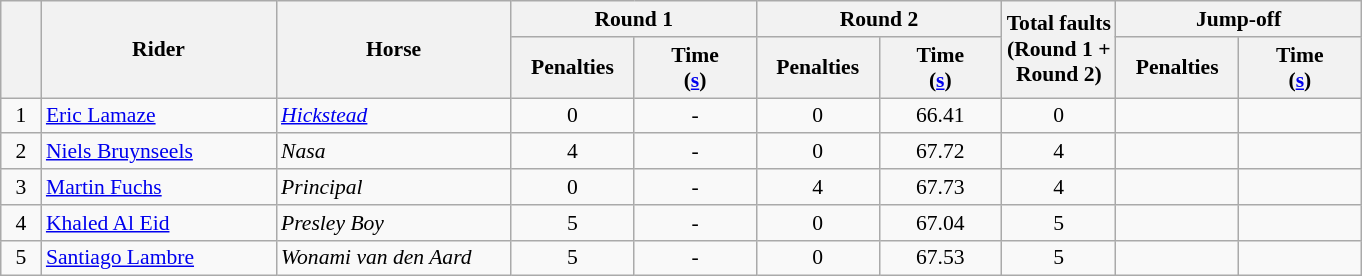<table class="wikitable" style="font-size: 90%">
<tr>
<th rowspan=2 width=20></th>
<th rowspan=2 width=150>Rider</th>
<th rowspan=2 width=150>Horse</th>
<th colspan=2>Round 1</th>
<th colspan=2>Round 2</th>
<th rowspan=2>Total faults<br>(Round 1 +<br>Round 2)</th>
<th colspan=2>Jump-off</th>
</tr>
<tr>
<th width=75>Penalties</th>
<th width=75>Time<br>(<a href='#'>s</a>)</th>
<th width=75>Penalties</th>
<th width=75>Time<br>(<a href='#'>s</a>)</th>
<th width=75>Penalties</th>
<th width=75>Time<br>(<a href='#'>s</a>)</th>
</tr>
<tr>
<td align=center>1</td>
<td> <a href='#'>Eric Lamaze</a></td>
<td><em><a href='#'>Hickstead</a></em></td>
<td align=center>0</td>
<td align=center>-</td>
<td align=center>0</td>
<td align=center>66.41</td>
<td align=center>0</td>
<td align=center></td>
<td align=center></td>
</tr>
<tr>
<td align=center>2</td>
<td> <a href='#'>Niels Bruynseels</a></td>
<td><em>Nasa</em></td>
<td align=center>4</td>
<td align=center>-</td>
<td align=center>0</td>
<td align=center>67.72</td>
<td align=center>4</td>
<td align=center></td>
<td align=center></td>
</tr>
<tr>
<td align=center>3</td>
<td> <a href='#'>Martin Fuchs</a></td>
<td><em>Principal</em></td>
<td align=center>0</td>
<td align=center>-</td>
<td align=center>4</td>
<td align=center>67.73</td>
<td align=center>4</td>
<td align=center></td>
<td align=center></td>
</tr>
<tr>
<td align=center>4</td>
<td> <a href='#'>Khaled Al Eid</a></td>
<td><em>Presley Boy</em></td>
<td align=center>5</td>
<td align=center>-</td>
<td align=center>0</td>
<td align=center>67.04</td>
<td align=center>5</td>
<td align=center></td>
<td align=center></td>
</tr>
<tr>
<td align=center>5</td>
<td> <a href='#'>Santiago Lambre</a></td>
<td><em>Wonami van den Aard</em></td>
<td align=center>5</td>
<td align=center>-</td>
<td align=center>0</td>
<td align=center>67.53</td>
<td align=center>5</td>
<td align=center></td>
<td align=center></td>
</tr>
</table>
